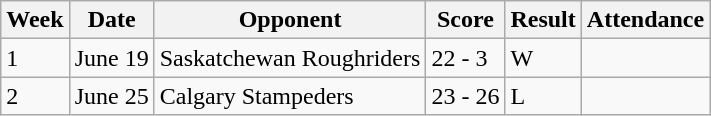<table class="wikitable">
<tr>
<th>Week</th>
<th>Date</th>
<th>Opponent</th>
<th>Score</th>
<th>Result</th>
<th>Attendance</th>
</tr>
<tr>
<td>1</td>
<td>June 19</td>
<td>Saskatchewan Roughriders</td>
<td>22 - 3</td>
<td>W</td>
<td></td>
</tr>
<tr>
<td>2</td>
<td>June 25</td>
<td>Calgary Stampeders</td>
<td>23 - 26</td>
<td>L</td>
<td></td>
</tr>
</table>
